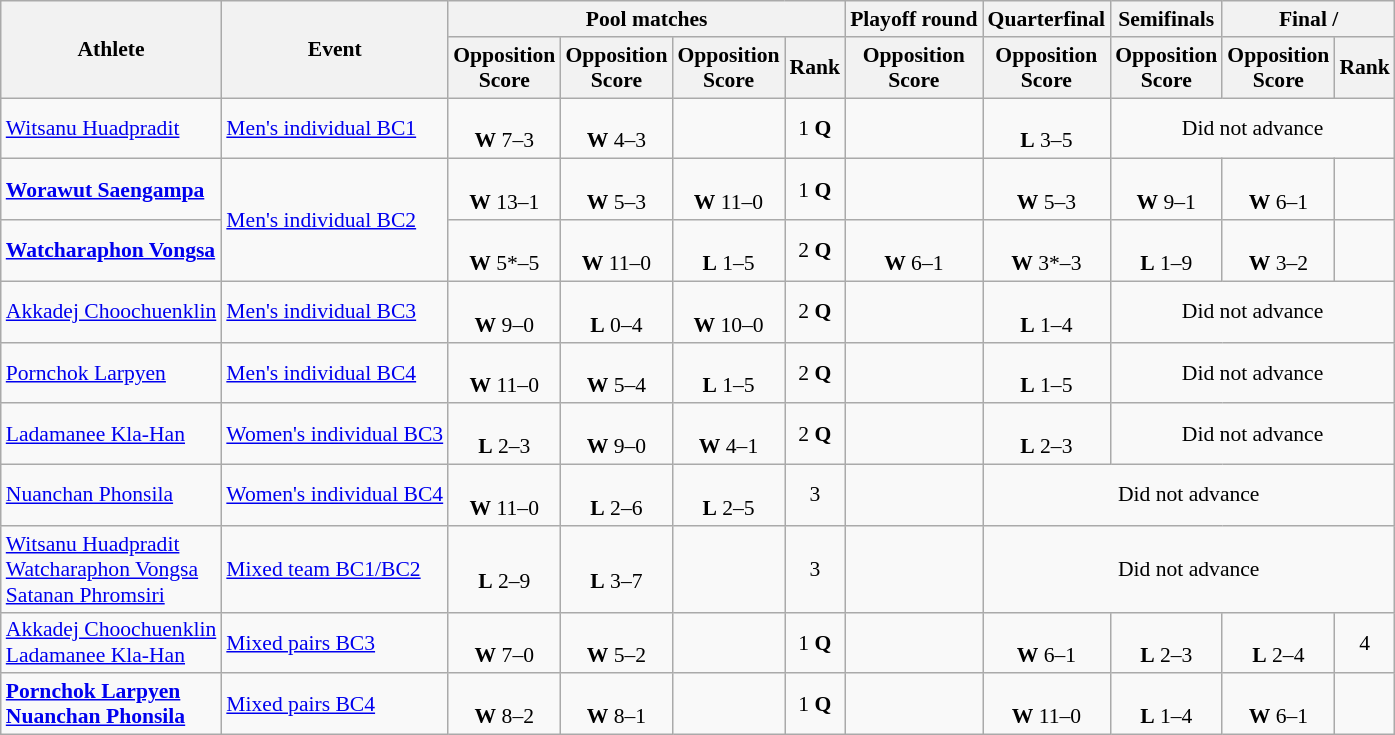<table class=wikitable style="font-size:90%">
<tr>
<th rowspan="2">Athlete</th>
<th rowspan="2">Event</th>
<th colspan=4>Pool matches</th>
<th>Playoff round</th>
<th>Quarterfinal</th>
<th>Semifinals</th>
<th colspan=2>Final / </th>
</tr>
<tr>
<th>Opposition<br>Score</th>
<th>Opposition<br>Score</th>
<th>Opposition<br>Score</th>
<th>Rank</th>
<th>Opposition<br>Score</th>
<th>Opposition<br>Score</th>
<th>Opposition<br>Score</th>
<th>Opposition<br>Score</th>
<th>Rank</th>
</tr>
<tr align=center>
<td align=left><a href='#'>Witsanu Huadpradit</a></td>
<td align=left><a href='#'>Men's individual BC1</a></td>
<td><br><strong>W</strong> 7–3</td>
<td><br><strong>W</strong> 4–3</td>
<td></td>
<td>1 <strong>Q</strong></td>
<td></td>
<td><br><strong>L</strong> 3–5</td>
<td colspan=3>Did not advance</td>
</tr>
<tr align=center>
<td align=left><strong><a href='#'>Worawut Saengampa</a></strong></td>
<td align=left rowspan=2><a href='#'>Men's individual BC2</a></td>
<td><br><strong>W</strong> 13–1</td>
<td><br><strong>W</strong> 5–3</td>
<td><br><strong>W</strong> 11–0</td>
<td>1 <strong>Q</strong></td>
<td></td>
<td><br><strong>W</strong> 5–3</td>
<td><br><strong>W</strong> 9–1</td>
<td><br><strong>W</strong> 6–1</td>
<td></td>
</tr>
<tr align=center>
<td align=left><strong><a href='#'>Watcharaphon Vongsa</a></strong></td>
<td><br><strong>W</strong> 5*–5</td>
<td><br><strong>W</strong> 11–0</td>
<td><br><strong>L</strong> 1–5</td>
<td>2 <strong>Q</strong></td>
<td><br><strong>W</strong> 6–1</td>
<td><br><strong>W</strong> 3*–3</td>
<td><br><strong>L</strong> 1–9</td>
<td><br><strong>W</strong> 3–2</td>
<td></td>
</tr>
<tr align=center>
<td align=left><a href='#'>Akkadej Choochuenklin</a></td>
<td align=left><a href='#'>Men's individual BC3</a></td>
<td><br><strong>W</strong> 9–0</td>
<td><br><strong>L</strong> 0–4</td>
<td><br><strong>W</strong> 10–0</td>
<td>2 <strong>Q</strong></td>
<td></td>
<td><br><strong>L</strong> 1–4</td>
<td colspan=3>Did not advance</td>
</tr>
<tr align=center>
<td align=left><a href='#'>Pornchok Larpyen</a></td>
<td align=left><a href='#'>Men's individual BC4</a></td>
<td><br><strong>W</strong> 11–0</td>
<td><br><strong>W</strong> 5–4</td>
<td><br><strong>L</strong> 1–5</td>
<td>2 <strong>Q</strong></td>
<td></td>
<td><br><strong>L</strong> 1–5</td>
<td colspan="3">Did not advance</td>
</tr>
<tr align=center>
<td align=left><a href='#'>Ladamanee Kla-Han</a></td>
<td align=left><a href='#'>Women's individual BC3</a></td>
<td><br><strong>L</strong> 2–3</td>
<td><br><strong>W</strong> 9–0</td>
<td><br><strong>W</strong> 4–1</td>
<td>2 <strong>Q</strong></td>
<td></td>
<td><br><strong>L</strong> 2–3</td>
<td colspan="3">Did not advance</td>
</tr>
<tr align=center>
<td align=left><a href='#'>Nuanchan Phonsila</a></td>
<td align=left><a href='#'>Women's individual BC4</a></td>
<td><br><strong>W</strong> 11–0</td>
<td><br><strong>L</strong> 2–6</td>
<td><br><strong>L</strong> 2–5</td>
<td>3</td>
<td></td>
<td colspan="4">Did not advance</td>
</tr>
<tr align=center>
<td align=left><a href='#'>Witsanu Huadpradit</a><br><a href='#'>Watcharaphon Vongsa</a><br><a href='#'>Satanan Phromsiri</a></td>
<td align=left><a href='#'>Mixed team BC1/BC2</a></td>
<td><br><strong>L</strong> 2–9</td>
<td><br><strong>L</strong> 3–7</td>
<td></td>
<td>3</td>
<td></td>
<td colspan="4">Did not advance</td>
</tr>
<tr align=center>
<td align=left><a href='#'>Akkadej Choochuenklin</a><br><a href='#'>Ladamanee Kla-Han</a></td>
<td align=left><a href='#'>Mixed pairs BC3</a></td>
<td><br><strong>W</strong> 7–0</td>
<td><br><strong>W</strong> 5–2</td>
<td></td>
<td>1 <strong>Q</strong></td>
<td></td>
<td><br><strong>W</strong> 6–1</td>
<td><br><strong>L</strong> 2–3</td>
<td><br><strong>L</strong> 2–4</td>
<td>4</td>
</tr>
<tr align=center>
<td align=left><strong><a href='#'>Pornchok Larpyen</a><br><a href='#'>Nuanchan Phonsila</a></strong></td>
<td align=left><a href='#'>Mixed pairs BC4</a></td>
<td><br><strong>W</strong> 8–2</td>
<td><br><strong>W</strong> 8–1</td>
<td></td>
<td>1 <strong>Q</strong></td>
<td></td>
<td><br><strong>W</strong> 11–0</td>
<td><br><strong>L</strong> 1–4</td>
<td><br><strong>W</strong> 6–1</td>
<td></td>
</tr>
</table>
